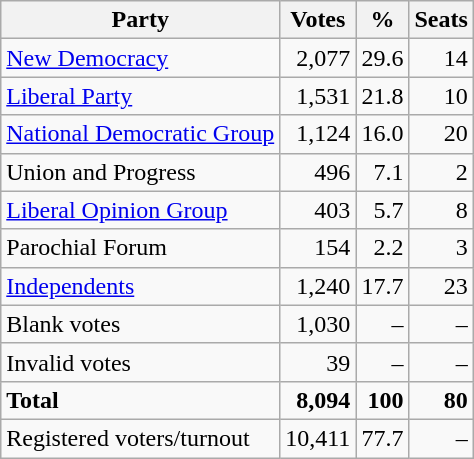<table class=wikitable style=text-align:right>
<tr>
<th>Party</th>
<th>Votes</th>
<th>%</th>
<th>Seats</th>
</tr>
<tr>
<td align=left><a href='#'>New Democracy</a></td>
<td>2,077</td>
<td>29.6</td>
<td>14</td>
</tr>
<tr>
<td align=left><a href='#'>Liberal Party</a></td>
<td>1,531</td>
<td>21.8</td>
<td>10</td>
</tr>
<tr>
<td align=left><a href='#'>National Democratic Group</a></td>
<td>1,124</td>
<td>16.0</td>
<td>20</td>
</tr>
<tr>
<td align=left>Union and Progress</td>
<td>496</td>
<td>7.1</td>
<td>2</td>
</tr>
<tr>
<td align=left><a href='#'>Liberal Opinion Group</a></td>
<td>403</td>
<td>5.7</td>
<td>8</td>
</tr>
<tr>
<td align=left>Parochial Forum</td>
<td>154</td>
<td>2.2</td>
<td>3</td>
</tr>
<tr>
<td align=left><a href='#'>Independents</a></td>
<td>1,240</td>
<td>17.7</td>
<td>23</td>
</tr>
<tr>
<td align=left>Blank votes</td>
<td>1,030</td>
<td>–</td>
<td>–</td>
</tr>
<tr>
<td align=left>Invalid votes</td>
<td>39</td>
<td>–</td>
<td>–</td>
</tr>
<tr style="font-weight:bold">
<td align=left>Total</td>
<td>8,094</td>
<td>100</td>
<td>80</td>
</tr>
<tr>
<td align=left>Registered voters/turnout</td>
<td>10,411</td>
<td>77.7</td>
<td>–</td>
</tr>
</table>
